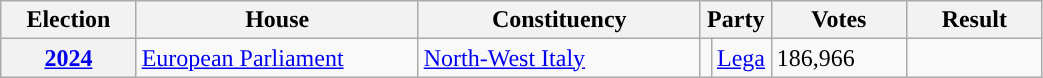<table class=wikitable style="width:55%; border:1px #AAAAFF solid">
<tr>
<th width=12%>Election</th>
<th width=25%>House</th>
<th width=25%>Constituency</th>
<th width=1% colspan="2">Party</th>
<th width=12%>Votes</th>
<th width=12%>Result</th>
</tr>
<tr>
<th><a href='#'>2024</a></th>
<td><a href='#'>European Parliament</a></td>
<td><a href='#'>North-West Italy</a></td>
<td></td>
<td><a href='#'>Lega</a></td>
<td>186,966</td>
<td></td>
</tr>
</table>
